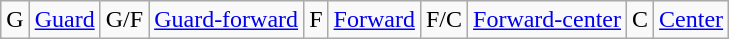<table class="wikitable">
<tr>
<td>G</td>
<td><a href='#'>Guard</a></td>
<td>G/F</td>
<td><a href='#'>Guard-forward</a></td>
<td>F</td>
<td><a href='#'>Forward</a></td>
<td>F/C</td>
<td><a href='#'>Forward-center</a></td>
<td>C</td>
<td><a href='#'>Center</a></td>
</tr>
</table>
